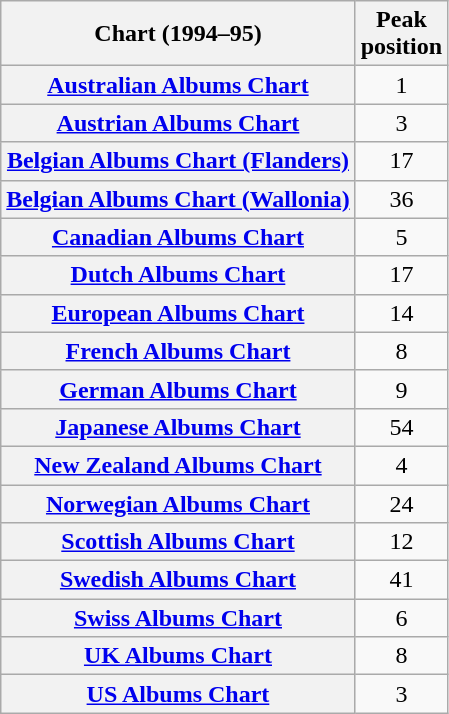<table class="wikitable plainrowheaders sortable" style="text-align:center;">
<tr>
<th>Chart (1994–95)</th>
<th>Peak<br>position</th>
</tr>
<tr>
<th scope="row"><a href='#'>Australian Albums Chart</a></th>
<td>1</td>
</tr>
<tr>
<th scope="row"><a href='#'>Austrian Albums Chart</a></th>
<td>3</td>
</tr>
<tr>
<th scope="row"><a href='#'>Belgian Albums Chart (Flanders)</a></th>
<td>17</td>
</tr>
<tr>
<th scope="row"><a href='#'>Belgian Albums Chart (Wallonia)</a></th>
<td>36</td>
</tr>
<tr>
<th scope="row"><a href='#'>Canadian Albums Chart</a></th>
<td>5</td>
</tr>
<tr>
<th scope="row"><a href='#'>Dutch Albums Chart</a></th>
<td>17</td>
</tr>
<tr>
<th scope="row"><a href='#'>European Albums Chart</a></th>
<td>14</td>
</tr>
<tr>
<th scope="row"><a href='#'>French Albums Chart</a></th>
<td>8</td>
</tr>
<tr>
<th scope="row"><a href='#'>German Albums Chart</a></th>
<td>9</td>
</tr>
<tr>
<th scope="row"><a href='#'>Japanese Albums Chart</a></th>
<td>54</td>
</tr>
<tr>
<th scope="row"><a href='#'>New Zealand Albums Chart</a></th>
<td>4</td>
</tr>
<tr>
<th scope="row"><a href='#'>Norwegian Albums Chart</a></th>
<td>24</td>
</tr>
<tr>
<th scope="row"><a href='#'>Scottish Albums Chart</a></th>
<td>12</td>
</tr>
<tr>
<th scope="row"><a href='#'>Swedish Albums Chart</a></th>
<td>41</td>
</tr>
<tr>
<th scope="row"><a href='#'>Swiss Albums Chart</a></th>
<td>6</td>
</tr>
<tr>
<th scope="row"><a href='#'>UK Albums Chart</a></th>
<td>8</td>
</tr>
<tr>
<th scope="row"><a href='#'>US Albums Chart</a></th>
<td>3</td>
</tr>
</table>
